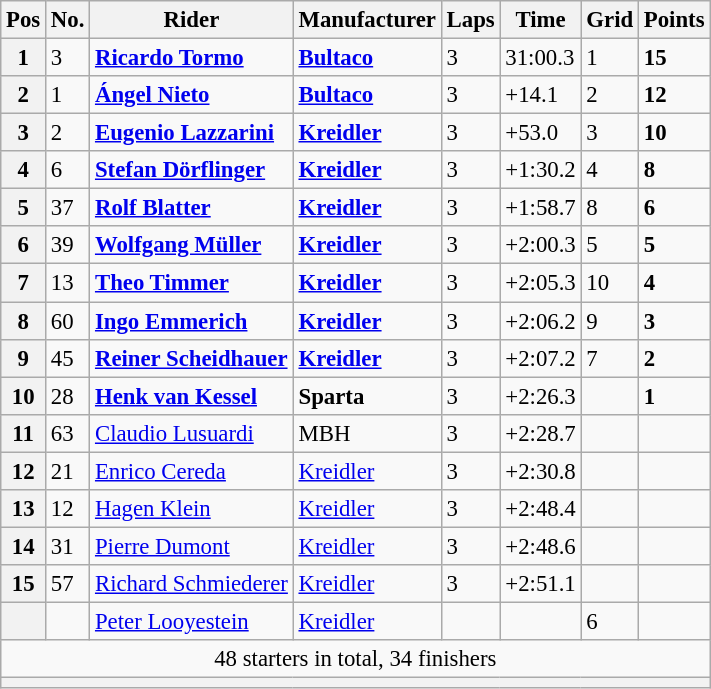<table class="wikitable" style="font-size: 95%;">
<tr>
<th>Pos</th>
<th>No.</th>
<th>Rider</th>
<th>Manufacturer</th>
<th>Laps</th>
<th>Time</th>
<th>Grid</th>
<th>Points</th>
</tr>
<tr>
<th>1</th>
<td>3</td>
<td> <strong><a href='#'>Ricardo Tormo</a></strong></td>
<td><strong><a href='#'>Bultaco</a></strong></td>
<td>3</td>
<td>31:00.3</td>
<td>1</td>
<td><strong>15</strong></td>
</tr>
<tr>
<th>2</th>
<td>1</td>
<td> <strong><a href='#'>Ángel Nieto</a></strong></td>
<td><strong><a href='#'>Bultaco</a></strong></td>
<td>3</td>
<td>+14.1</td>
<td>2</td>
<td><strong>12</strong></td>
</tr>
<tr>
<th>3</th>
<td>2</td>
<td> <strong><a href='#'>Eugenio Lazzarini</a></strong></td>
<td><strong><a href='#'>Kreidler</a></strong></td>
<td>3</td>
<td>+53.0</td>
<td>3</td>
<td><strong>10</strong></td>
</tr>
<tr>
<th>4</th>
<td>6</td>
<td> <strong><a href='#'>Stefan Dörflinger</a></strong></td>
<td><strong><a href='#'>Kreidler</a></strong></td>
<td>3</td>
<td>+1:30.2</td>
<td>4</td>
<td><strong>8</strong></td>
</tr>
<tr>
<th>5</th>
<td>37</td>
<td> <strong><a href='#'>Rolf Blatter</a></strong></td>
<td><strong><a href='#'>Kreidler</a></strong></td>
<td>3</td>
<td>+1:58.7</td>
<td>8</td>
<td><strong>6</strong></td>
</tr>
<tr>
<th>6</th>
<td>39</td>
<td> <strong><a href='#'>Wolfgang Müller</a></strong></td>
<td><strong><a href='#'>Kreidler</a></strong></td>
<td>3</td>
<td>+2:00.3</td>
<td>5</td>
<td><strong>5</strong></td>
</tr>
<tr>
<th>7</th>
<td>13</td>
<td> <strong><a href='#'>Theo Timmer</a></strong></td>
<td><strong><a href='#'>Kreidler</a></strong></td>
<td>3</td>
<td>+2:05.3</td>
<td>10</td>
<td><strong>4</strong></td>
</tr>
<tr>
<th>8</th>
<td>60</td>
<td> <strong><a href='#'>Ingo Emmerich</a></strong></td>
<td><strong><a href='#'>Kreidler</a></strong></td>
<td>3</td>
<td>+2:06.2</td>
<td>9</td>
<td><strong>3</strong></td>
</tr>
<tr>
<th>9</th>
<td>45</td>
<td> <strong><a href='#'>Reiner Scheidhauer</a></strong></td>
<td><strong><a href='#'>Kreidler</a></strong></td>
<td>3</td>
<td>+2:07.2</td>
<td>7</td>
<td><strong>2</strong></td>
</tr>
<tr>
<th>10</th>
<td>28</td>
<td> <strong><a href='#'>Henk van Kessel</a></strong></td>
<td><strong>Sparta</strong></td>
<td>3</td>
<td>+2:26.3</td>
<td></td>
<td><strong>1</strong></td>
</tr>
<tr>
<th>11</th>
<td>63</td>
<td> <a href='#'>Claudio Lusuardi</a></td>
<td>MBH</td>
<td>3</td>
<td>+2:28.7</td>
<td></td>
<td></td>
</tr>
<tr>
<th>12</th>
<td>21</td>
<td> <a href='#'>Enrico Cereda</a></td>
<td><a href='#'>Kreidler</a></td>
<td>3</td>
<td>+2:30.8</td>
<td></td>
<td></td>
</tr>
<tr>
<th>13</th>
<td>12</td>
<td> <a href='#'>Hagen Klein</a></td>
<td><a href='#'>Kreidler</a></td>
<td>3</td>
<td>+2:48.4</td>
<td></td>
<td></td>
</tr>
<tr>
<th>14</th>
<td>31</td>
<td> <a href='#'>Pierre Dumont</a></td>
<td><a href='#'>Kreidler</a></td>
<td>3</td>
<td>+2:48.6</td>
<td></td>
<td></td>
</tr>
<tr>
<th>15</th>
<td>57</td>
<td> <a href='#'>Richard Schmiederer</a></td>
<td><a href='#'>Kreidler</a></td>
<td>3</td>
<td>+2:51.1</td>
<td></td>
<td></td>
</tr>
<tr>
<th></th>
<td></td>
<td> <a href='#'>Peter Looyestein</a></td>
<td><a href='#'>Kreidler</a></td>
<td></td>
<td></td>
<td>6</td>
<td></td>
</tr>
<tr>
<td colspan=8 align=center>48 starters in total, 34 finishers</td>
</tr>
<tr>
<th colspan=8></th>
</tr>
</table>
